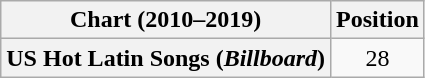<table class="wikitable plainrowheaders" style="text-align:center">
<tr>
<th scope="col">Chart (2010–2019)</th>
<th scope="col">Position</th>
</tr>
<tr>
<th scope="row">US Hot Latin Songs (<em>Billboard</em>)</th>
<td>28</td>
</tr>
</table>
